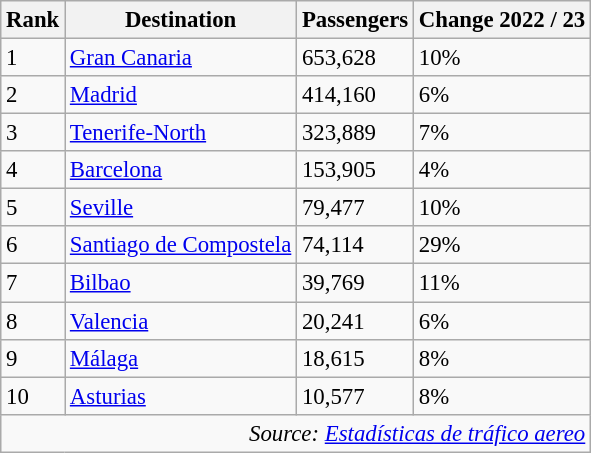<table class="wikitable" style="font-size: 95%; width:align">
<tr>
<th>Rank</th>
<th>Destination</th>
<th>Passengers</th>
<th>Change 2022 / 23</th>
</tr>
<tr>
<td>1</td>
<td> <a href='#'>Gran Canaria</a></td>
<td>653,628</td>
<td> 10%</td>
</tr>
<tr>
<td>2</td>
<td> <a href='#'>Madrid</a></td>
<td>414,160</td>
<td> 6%</td>
</tr>
<tr>
<td>3</td>
<td> <a href='#'>Tenerife-North</a></td>
<td>323,889</td>
<td> 7%</td>
</tr>
<tr>
<td>4</td>
<td> <a href='#'>Barcelona</a></td>
<td>153,905</td>
<td> 4%</td>
</tr>
<tr>
<td>5</td>
<td> <a href='#'>Seville</a></td>
<td>79,477</td>
<td> 10%</td>
</tr>
<tr>
<td>6</td>
<td> <a href='#'>Santiago de Compostela</a></td>
<td>74,114</td>
<td> 29%</td>
</tr>
<tr>
<td>7</td>
<td> <a href='#'>Bilbao</a></td>
<td>39,769</td>
<td> 11%</td>
</tr>
<tr>
<td>8</td>
<td> <a href='#'>Valencia</a></td>
<td>20,241</td>
<td> 6%</td>
</tr>
<tr>
<td>9</td>
<td> <a href='#'>Málaga</a></td>
<td>18,615</td>
<td> 8%</td>
</tr>
<tr>
<td>10</td>
<td> <a href='#'>Asturias</a></td>
<td>10,577</td>
<td> 8%</td>
</tr>
<tr>
<td colspan="4" style="text-align:right;"><em>Source: <a href='#'>Estadísticas de tráfico aereo</a></em></td>
</tr>
</table>
